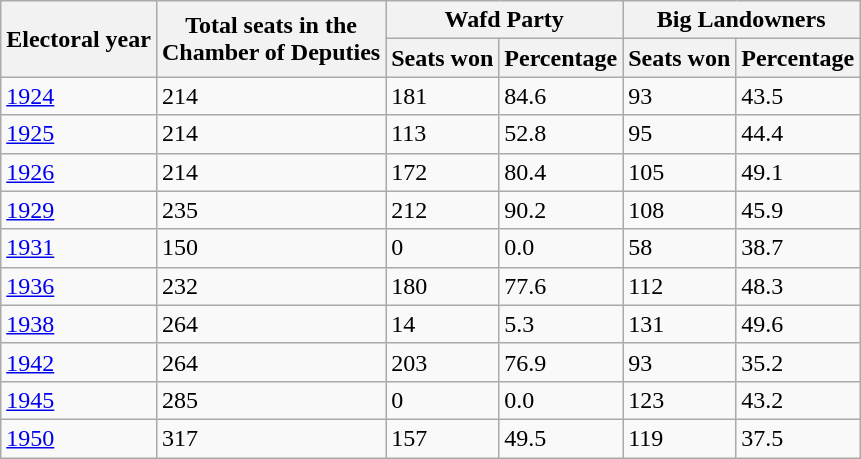<table class="wikitable">
<tr>
<th rowspan=2>Electoral year</th>
<th rowspan=2>Total seats in the<br>Chamber of Deputies</th>
<th colspan=2>Wafd Party</th>
<th colspan=2>Big Landowners</th>
</tr>
<tr>
<th>Seats won</th>
<th>Percentage</th>
<th>Seats won</th>
<th>Percentage</th>
</tr>
<tr>
<td><a href='#'>1924</a></td>
<td>214</td>
<td>181</td>
<td>84.6</td>
<td>93</td>
<td>43.5</td>
</tr>
<tr>
<td><a href='#'>1925</a></td>
<td>214</td>
<td>113</td>
<td>52.8</td>
<td>95</td>
<td>44.4</td>
</tr>
<tr>
<td><a href='#'>1926</a></td>
<td>214</td>
<td>172</td>
<td>80.4</td>
<td>105</td>
<td>49.1</td>
</tr>
<tr>
<td><a href='#'>1929</a></td>
<td>235</td>
<td>212</td>
<td>90.2</td>
<td>108</td>
<td>45.9</td>
</tr>
<tr>
<td><a href='#'>1931</a></td>
<td>150</td>
<td>0</td>
<td>0.0</td>
<td>58</td>
<td>38.7</td>
</tr>
<tr>
<td><a href='#'>1936</a></td>
<td>232</td>
<td>180</td>
<td>77.6</td>
<td>112</td>
<td>48.3</td>
</tr>
<tr>
<td><a href='#'>1938</a></td>
<td>264</td>
<td>14</td>
<td>5.3</td>
<td>131</td>
<td>49.6</td>
</tr>
<tr>
<td><a href='#'>1942</a></td>
<td>264</td>
<td>203</td>
<td>76.9</td>
<td>93</td>
<td>35.2</td>
</tr>
<tr>
<td><a href='#'>1945</a></td>
<td>285</td>
<td>0</td>
<td>0.0</td>
<td>123</td>
<td>43.2</td>
</tr>
<tr>
<td><a href='#'>1950</a></td>
<td>317</td>
<td>157</td>
<td>49.5</td>
<td>119</td>
<td>37.5</td>
</tr>
</table>
